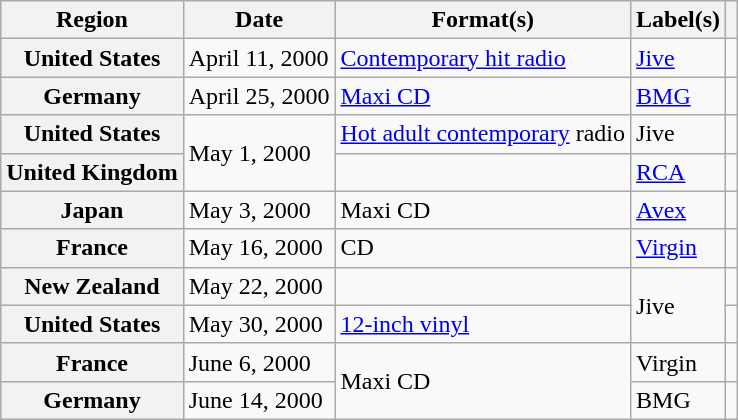<table class="wikitable plainrowheaders">
<tr>
<th scope="col">Region</th>
<th scope="col">Date</th>
<th scope="col">Format(s)</th>
<th scope="col">Label(s)</th>
<th scope="col"></th>
</tr>
<tr>
<th scope="row">United States</th>
<td>April 11, 2000</td>
<td><a href='#'>Contemporary hit radio</a></td>
<td><a href='#'>Jive</a></td>
<td style="text-align:center;"></td>
</tr>
<tr>
<th scope="row">Germany</th>
<td>April 25, 2000</td>
<td><a href='#'>Maxi CD</a></td>
<td><a href='#'>BMG</a></td>
<td style="text-align:center;"></td>
</tr>
<tr>
<th scope="row">United States</th>
<td rowspan="2">May 1, 2000</td>
<td><a href='#'>Hot adult contemporary</a> radio</td>
<td>Jive</td>
<td style="text-align:center;"></td>
</tr>
<tr>
<th scope="row">United Kingdom</th>
<td></td>
<td><a href='#'>RCA</a></td>
<td style="text-align:center;"></td>
</tr>
<tr>
<th scope="row">Japan</th>
<td>May 3, 2000</td>
<td>Maxi CD</td>
<td><a href='#'>Avex</a></td>
<td></td>
</tr>
<tr>
<th scope="row">France</th>
<td>May 16, 2000</td>
<td>CD</td>
<td><a href='#'>Virgin</a></td>
<td></td>
</tr>
<tr>
<th scope="row">New Zealand</th>
<td>May 22, 2000</td>
<td></td>
<td rowspan="2">Jive</td>
<td></td>
</tr>
<tr>
<th scope="row">United States</th>
<td>May 30, 2000</td>
<td><a href='#'>12-inch vinyl</a></td>
<td></td>
</tr>
<tr>
<th scope="row">France</th>
<td>June 6, 2000</td>
<td rowspan="2">Maxi CD </td>
<td>Virgin</td>
<td></td>
</tr>
<tr>
<th scope="row">Germany</th>
<td>June 14, 2000</td>
<td>BMG</td>
<td style="text-align:center;"></td>
</tr>
</table>
